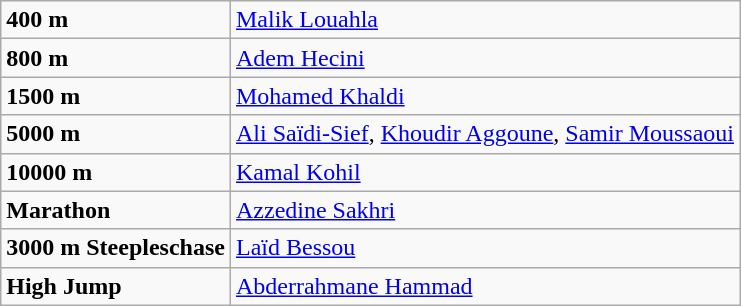<table class="wikitable">
<tr>
<td><strong>400 m</strong></td>
<td><a href='#'>Malik Louahla</a></td>
</tr>
<tr>
<td><strong>800 m</strong></td>
<td><a href='#'>Adem Hecini</a></td>
</tr>
<tr>
<td><strong>1500 m</strong></td>
<td><a href='#'>Mohamed Khaldi</a></td>
</tr>
<tr>
<td><strong>5000 m</strong></td>
<td><a href='#'>Ali Saïdi-Sief</a>, <a href='#'>Khoudir Aggoune</a>, <a href='#'>Samir Moussaoui</a></td>
</tr>
<tr>
<td><strong>10000 m</strong></td>
<td><a href='#'>Kamal Kohil</a></td>
</tr>
<tr>
<td><strong>Marathon</strong></td>
<td><a href='#'>Azzedine Sakhri</a></td>
</tr>
<tr>
<td><strong>3000 m Steepleschase</strong></td>
<td><a href='#'>Laïd Bessou</a></td>
</tr>
<tr>
<td><strong>High Jump</strong></td>
<td><a href='#'>Abderrahmane Hammad</a></td>
</tr>
</table>
